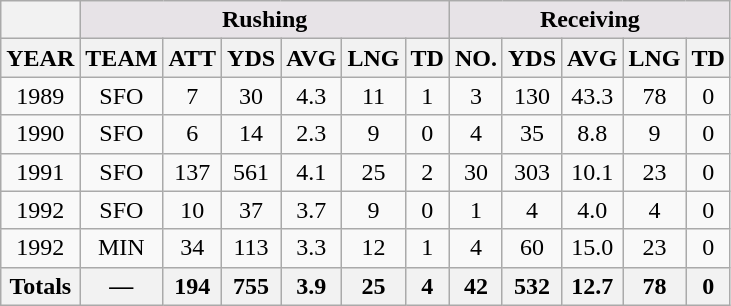<table class=wikitable style="text-align:center">
<tr>
<th></th>
<th colspan="6" style="background:#e7e3e7;">Rushing</th>
<th colspan="5" style="background:#e7e3e7;">Receiving</th>
</tr>
<tr>
<th>YEAR</th>
<th>TEAM</th>
<th>ATT</th>
<th>YDS</th>
<th>AVG</th>
<th>LNG</th>
<th>TD</th>
<th>NO.</th>
<th>YDS</th>
<th>AVG</th>
<th>LNG</th>
<th>TD</th>
</tr>
<tr>
<td>1989</td>
<td>SFO</td>
<td>7</td>
<td>30</td>
<td>4.3</td>
<td>11</td>
<td>1</td>
<td>3</td>
<td>130</td>
<td>43.3</td>
<td>78</td>
<td>0</td>
</tr>
<tr>
<td>1990</td>
<td>SFO</td>
<td>6</td>
<td>14</td>
<td>2.3</td>
<td>9</td>
<td>0</td>
<td>4</td>
<td>35</td>
<td>8.8</td>
<td>9</td>
<td>0</td>
</tr>
<tr>
<td>1991</td>
<td>SFO</td>
<td>137</td>
<td>561</td>
<td>4.1</td>
<td>25</td>
<td>2</td>
<td>30</td>
<td>303</td>
<td>10.1</td>
<td>23</td>
<td>0</td>
</tr>
<tr>
<td>1992</td>
<td>SFO</td>
<td>10</td>
<td>37</td>
<td>3.7</td>
<td>9</td>
<td>0</td>
<td>1</td>
<td>4</td>
<td>4.0</td>
<td>4</td>
<td>0</td>
</tr>
<tr>
<td>1992</td>
<td>MIN</td>
<td>34</td>
<td>113</td>
<td>3.3</td>
<td>12</td>
<td>1</td>
<td>4</td>
<td>60</td>
<td>15.0</td>
<td>23</td>
<td>0</td>
</tr>
<tr>
<th>Totals</th>
<th>—</th>
<th>194</th>
<th>755</th>
<th>3.9</th>
<th>25</th>
<th>4</th>
<th>42</th>
<th>532</th>
<th>12.7</th>
<th>78</th>
<th>0</th>
</tr>
</table>
